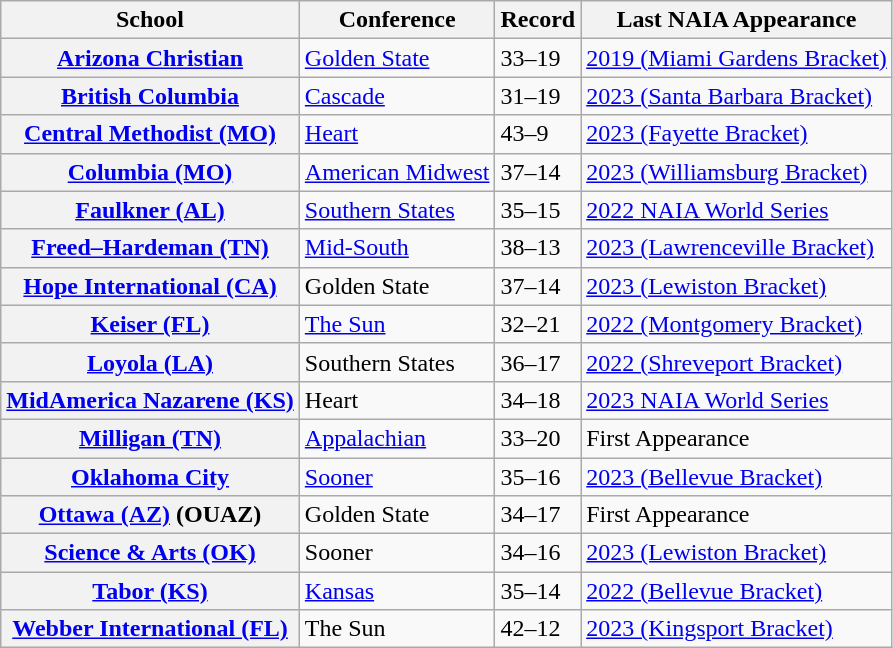<table class = "wikitable sortable plainrowheaders">
<tr>
<th>School</th>
<th>Conference</th>
<th>Record</th>
<th>Last NAIA Appearance</th>
</tr>
<tr>
<th scope="row"><a href='#'>Arizona Christian</a></th>
<td><a href='#'>Golden State</a></td>
<td>33–19</td>
<td><a href='#'>2019 (Miami Gardens Bracket)</a></td>
</tr>
<tr>
<th scope="row"><a href='#'>British Columbia</a></th>
<td><a href='#'>Cascade</a></td>
<td>31–19</td>
<td><a href='#'>2023 (Santa Barbara Bracket)</a></td>
</tr>
<tr>
<th scope="row"><a href='#'>Central Methodist (MO)</a></th>
<td><a href='#'>Heart</a></td>
<td>43–9</td>
<td><a href='#'>2023 (Fayette Bracket)</a></td>
</tr>
<tr>
<th scope="row"><a href='#'>Columbia (MO)</a></th>
<td><a href='#'>American Midwest</a></td>
<td>37–14</td>
<td><a href='#'>2023 (Williamsburg Bracket)</a></td>
</tr>
<tr>
<th scope="row"><a href='#'>Faulkner (AL)</a></th>
<td><a href='#'>Southern States</a></td>
<td>35–15</td>
<td><a href='#'>2022 NAIA World Series</a></td>
</tr>
<tr>
<th scope="row"><a href='#'>Freed–Hardeman (TN)</a></th>
<td><a href='#'>Mid-South</a></td>
<td>38–13</td>
<td><a href='#'>2023 (Lawrenceville Bracket)</a></td>
</tr>
<tr>
<th scope="row"><a href='#'>Hope International (CA)</a></th>
<td>Golden State</td>
<td>37–14</td>
<td><a href='#'>2023 (Lewiston Bracket)</a></td>
</tr>
<tr>
<th scope="row"><a href='#'>Keiser (FL)</a></th>
<td><a href='#'>The Sun</a></td>
<td>32–21</td>
<td><a href='#'>2022 (Montgomery Bracket)</a></td>
</tr>
<tr>
<th scope="row"><a href='#'>Loyola (LA)</a></th>
<td>Southern States</td>
<td>36–17</td>
<td><a href='#'>2022 (Shreveport Bracket)</a></td>
</tr>
<tr>
<th scope="row"><a href='#'>MidAmerica Nazarene (KS)</a></th>
<td>Heart</td>
<td>34–18</td>
<td><a href='#'>2023 NAIA World Series</a></td>
</tr>
<tr>
<th scope="row"><a href='#'>Milligan (TN)</a></th>
<td><a href='#'>Appalachian</a></td>
<td>33–20</td>
<td>First Appearance</td>
</tr>
<tr>
<th scope="row"><a href='#'>Oklahoma City</a></th>
<td><a href='#'>Sooner</a></td>
<td>35–16</td>
<td><a href='#'>2023 (Bellevue Bracket)</a></td>
</tr>
<tr>
<th scope="row"><a href='#'>Ottawa (AZ)</a> (OUAZ)</th>
<td>Golden State</td>
<td>34–17</td>
<td>First Appearance</td>
</tr>
<tr>
<th scope="row"><a href='#'>Science & Arts (OK)</a></th>
<td>Sooner</td>
<td>34–16</td>
<td><a href='#'>2023 (Lewiston Bracket)</a></td>
</tr>
<tr>
<th scope="row"><a href='#'>Tabor (KS)</a></th>
<td><a href='#'>Kansas</a></td>
<td>35–14</td>
<td><a href='#'>2022 (Bellevue Bracket)</a></td>
</tr>
<tr>
<th scope="row"><a href='#'>Webber International (FL)</a></th>
<td>The Sun</td>
<td>42–12</td>
<td><a href='#'>2023 (Kingsport Bracket)</a></td>
</tr>
</table>
